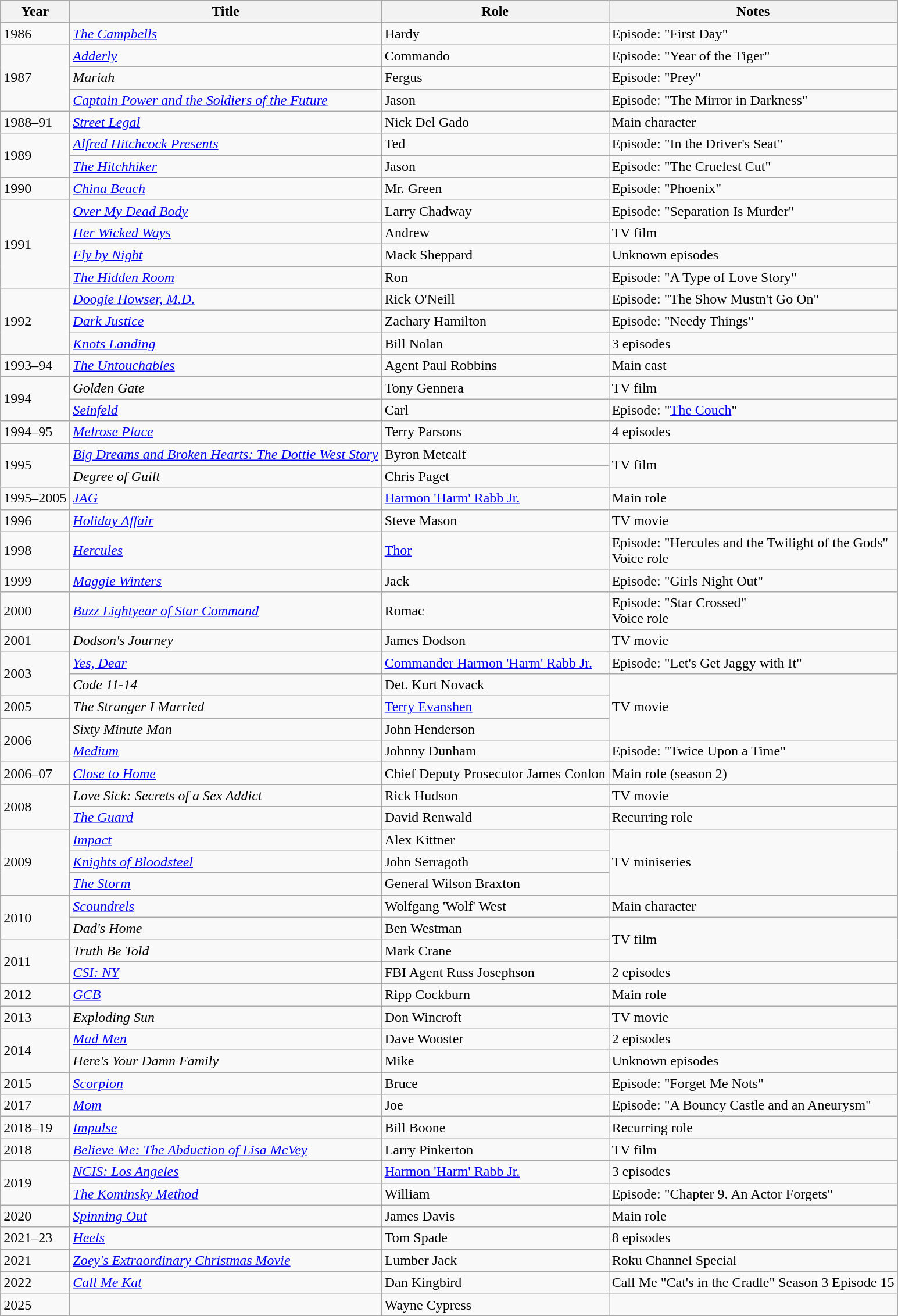<table class="wikitable sortable">
<tr>
<th>Year</th>
<th>Title</th>
<th>Role</th>
<th class="unsortable">Notes</th>
</tr>
<tr>
<td>1986</td>
<td data-sort-value="Campbells, The"><em><a href='#'>The Campbells</a></em></td>
<td>Hardy</td>
<td>Episode: "First Day"</td>
</tr>
<tr>
<td rowspan="3">1987</td>
<td><em><a href='#'>Adderly</a></em></td>
<td>Commando</td>
<td>Episode: "Year of the Tiger"</td>
</tr>
<tr>
<td><em>Mariah</em></td>
<td>Fergus</td>
<td>Episode: "Prey"</td>
</tr>
<tr>
<td><em><a href='#'>Captain Power and the Soldiers of the Future</a></em></td>
<td>Jason</td>
<td>Episode: "The Mirror in Darkness"</td>
</tr>
<tr>
<td>1988–91</td>
<td><em><a href='#'>Street Legal</a></em></td>
<td>Nick Del Gado</td>
<td>Main character</td>
</tr>
<tr>
<td rowspan="2">1989</td>
<td><em><a href='#'>Alfred Hitchcock Presents</a></em></td>
<td>Ted</td>
<td>Episode: "In the Driver's Seat"</td>
</tr>
<tr>
<td data-sort-value="Hitchhiker, The"><em><a href='#'>The Hitchhiker</a></em></td>
<td>Jason</td>
<td>Episode: "The Cruelest Cut"</td>
</tr>
<tr>
<td>1990</td>
<td><em><a href='#'>China Beach</a></em></td>
<td>Mr. Green</td>
<td>Episode: "Phoenix"</td>
</tr>
<tr>
<td rowspan="4">1991</td>
<td><em><a href='#'>Over My Dead Body</a></em></td>
<td>Larry Chadway</td>
<td>Episode: "Separation Is Murder"</td>
</tr>
<tr>
<td><em><a href='#'>Her Wicked Ways</a></em></td>
<td>Andrew</td>
<td>TV film</td>
</tr>
<tr>
<td><em><a href='#'>Fly by Night</a></em></td>
<td>Mack Sheppard</td>
<td>Unknown episodes</td>
</tr>
<tr>
<td data-sort-value="Hidden Room, The"><em><a href='#'>The Hidden Room</a></em></td>
<td>Ron</td>
<td>Episode: "A Type of Love Story"</td>
</tr>
<tr>
<td rowspan="3">1992</td>
<td><em><a href='#'>Doogie Howser, M.D.</a></em></td>
<td>Rick O'Neill</td>
<td>Episode: "The Show Mustn't Go On"</td>
</tr>
<tr>
<td><em><a href='#'>Dark Justice</a></em></td>
<td>Zachary Hamilton</td>
<td>Episode: "Needy Things"</td>
</tr>
<tr>
<td><em><a href='#'>Knots Landing</a></em></td>
<td>Bill Nolan</td>
<td>3 episodes</td>
</tr>
<tr>
<td>1993–94</td>
<td data-sort-value="Untouchables, The"><em><a href='#'>The Untouchables</a></em></td>
<td>Agent Paul Robbins</td>
<td>Main cast</td>
</tr>
<tr>
<td rowspan="2">1994</td>
<td><em>Golden Gate</em></td>
<td>Tony Gennera</td>
<td>TV film</td>
</tr>
<tr>
<td><em><a href='#'>Seinfeld</a></em></td>
<td>Carl</td>
<td>Episode: "<a href='#'>The Couch</a>"</td>
</tr>
<tr>
<td>1994–95</td>
<td><em><a href='#'>Melrose Place</a></em></td>
<td>Terry Parsons</td>
<td>4 episodes</td>
</tr>
<tr>
<td rowspan="2">1995</td>
<td><em><a href='#'>Big Dreams and Broken Hearts: The Dottie West Story</a></em></td>
<td>Byron Metcalf</td>
<td rowspan="2">TV film</td>
</tr>
<tr>
<td><em>Degree of Guilt</em></td>
<td>Chris Paget</td>
</tr>
<tr>
<td>1995–2005</td>
<td><em><a href='#'>JAG</a></em></td>
<td><a href='#'>Harmon 'Harm' Rabb Jr.</a></td>
<td>Main role</td>
</tr>
<tr>
<td>1996</td>
<td><em><a href='#'>Holiday Affair</a></em></td>
<td>Steve Mason</td>
<td>TV movie</td>
</tr>
<tr>
<td>1998</td>
<td><em><a href='#'>Hercules</a></em></td>
<td><a href='#'>Thor</a></td>
<td>Episode: "Hercules and the Twilight of the Gods"<br>Voice role</td>
</tr>
<tr>
<td>1999</td>
<td><em><a href='#'>Maggie Winters</a></em></td>
<td>Jack</td>
<td>Episode: "Girls Night Out"</td>
</tr>
<tr>
<td>2000</td>
<td><em><a href='#'>Buzz Lightyear of Star Command</a></em></td>
<td>Romac</td>
<td>Episode: "Star Crossed"<br>Voice role</td>
</tr>
<tr>
<td>2001</td>
<td><em>Dodson's Journey</em></td>
<td>James Dodson</td>
<td>TV movie</td>
</tr>
<tr>
<td rowspan="2">2003</td>
<td><em><a href='#'>Yes, Dear</a></em></td>
<td><a href='#'>Commander Harmon 'Harm' Rabb Jr.</a></td>
<td>Episode: "Let's Get Jaggy with It"</td>
</tr>
<tr>
<td><em>Code 11-14</em></td>
<td>Det. Kurt Novack</td>
<td rowspan="3">TV movie</td>
</tr>
<tr>
<td>2005</td>
<td data-sort-value="Stranger I Married, The"><em>The Stranger I Married</em></td>
<td><a href='#'>Terry Evanshen</a></td>
</tr>
<tr>
<td rowspan="2">2006</td>
<td><em>Sixty Minute Man</em></td>
<td>John Henderson</td>
</tr>
<tr>
<td><em><a href='#'>Medium</a></em></td>
<td>Johnny Dunham</td>
<td>Episode: "Twice Upon a Time"</td>
</tr>
<tr>
<td>2006–07</td>
<td><em><a href='#'>Close to Home</a></em></td>
<td>Chief Deputy Prosecutor James Conlon</td>
<td>Main role (season 2)</td>
</tr>
<tr>
<td rowspan="2">2008</td>
<td><em>Love Sick: Secrets of a Sex Addict</em></td>
<td>Rick Hudson</td>
<td>TV movie</td>
</tr>
<tr>
<td data-sort-value="Guard, The"><em><a href='#'>The Guard</a></em></td>
<td>David Renwald</td>
<td>Recurring role</td>
</tr>
<tr>
<td rowspan="3">2009</td>
<td><em><a href='#'>Impact</a></em></td>
<td>Alex Kittner</td>
<td rowspan="3">TV miniseries</td>
</tr>
<tr>
<td><em><a href='#'>Knights of Bloodsteel</a></em></td>
<td>John Serragoth</td>
</tr>
<tr>
<td data-sort-value="Storm, The"><em><a href='#'>The Storm</a></em></td>
<td>General Wilson Braxton</td>
</tr>
<tr>
<td rowspan="2">2010</td>
<td><em><a href='#'>Scoundrels</a></em></td>
<td>Wolfgang 'Wolf' West</td>
<td>Main character</td>
</tr>
<tr>
<td><em>Dad's Home</em></td>
<td>Ben Westman</td>
<td rowspan="2">TV film</td>
</tr>
<tr>
<td rowspan="2">2011</td>
<td><em>Truth Be Told</em></td>
<td>Mark Crane</td>
</tr>
<tr>
<td><em><a href='#'>CSI: NY</a></em></td>
<td>FBI Agent Russ Josephson</td>
<td>2 episodes</td>
</tr>
<tr>
<td>2012</td>
<td><em><a href='#'>GCB</a></em></td>
<td>Ripp Cockburn</td>
<td>Main role</td>
</tr>
<tr>
<td>2013</td>
<td><em>Exploding Sun</em></td>
<td>Don Wincroft</td>
<td>TV movie</td>
</tr>
<tr>
<td rowspan="2">2014</td>
<td><em><a href='#'>Mad Men</a></em></td>
<td>Dave Wooster</td>
<td>2 episodes</td>
</tr>
<tr>
<td><em>Here's Your Damn Family</em></td>
<td>Mike</td>
<td>Unknown episodes</td>
</tr>
<tr>
<td>2015</td>
<td><em><a href='#'>Scorpion</a></em></td>
<td>Bruce</td>
<td>Episode: "Forget Me Nots"</td>
</tr>
<tr>
<td>2017</td>
<td><em><a href='#'>Mom</a></em></td>
<td>Joe</td>
<td>Episode: "A Bouncy Castle and an Aneurysm"</td>
</tr>
<tr>
<td>2018–19</td>
<td><em><a href='#'>Impulse</a></em></td>
<td>Bill Boone</td>
<td>Recurring role</td>
</tr>
<tr>
<td>2018</td>
<td><em><a href='#'>Believe Me: The Abduction of Lisa McVey</a></em></td>
<td>Larry Pinkerton</td>
<td>TV film</td>
</tr>
<tr>
<td rowspan="2">2019</td>
<td><em><a href='#'>NCIS: Los Angeles</a></em></td>
<td><a href='#'>Harmon 'Harm' Rabb Jr.</a></td>
<td>3 episodes</td>
</tr>
<tr>
<td data-sort-value="Kominsky Method, The"><em><a href='#'>The Kominsky Method</a></em></td>
<td>William</td>
<td>Episode: "Chapter 9. An Actor Forgets"</td>
</tr>
<tr>
<td>2020</td>
<td><em><a href='#'>Spinning Out</a></em></td>
<td>James Davis</td>
<td>Main role</td>
</tr>
<tr>
<td>2021–23</td>
<td><em><a href='#'>Heels</a></em></td>
<td>Tom Spade</td>
<td>8 episodes</td>
</tr>
<tr>
<td>2021</td>
<td><em><a href='#'>Zoey's Extraordinary Christmas Movie</a></em></td>
<td>Lumber Jack</td>
<td>Roku Channel Special</td>
</tr>
<tr>
<td>2022</td>
<td><em><a href='#'>Call Me Kat</a></em></td>
<td>Dan Kingbird</td>
<td>Call Me "Cat's in the Cradle" Season 3 Episode 15</td>
</tr>
<tr>
<td>2025</td>
<td></td>
<td>Wayne Cypress</td>
<td></td>
</tr>
</table>
